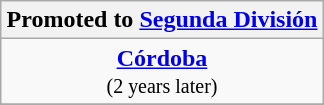<table class="wikitable" style="text-align: center; margin: 0 auto;">
<tr>
<th colspan="2">Promoted to <a href='#'>Segunda División</a></th>
</tr>
<tr>
<td><strong><a href='#'>Córdoba</a></strong><br><small>(2 years later)</small></td>
</tr>
<tr>
</tr>
</table>
